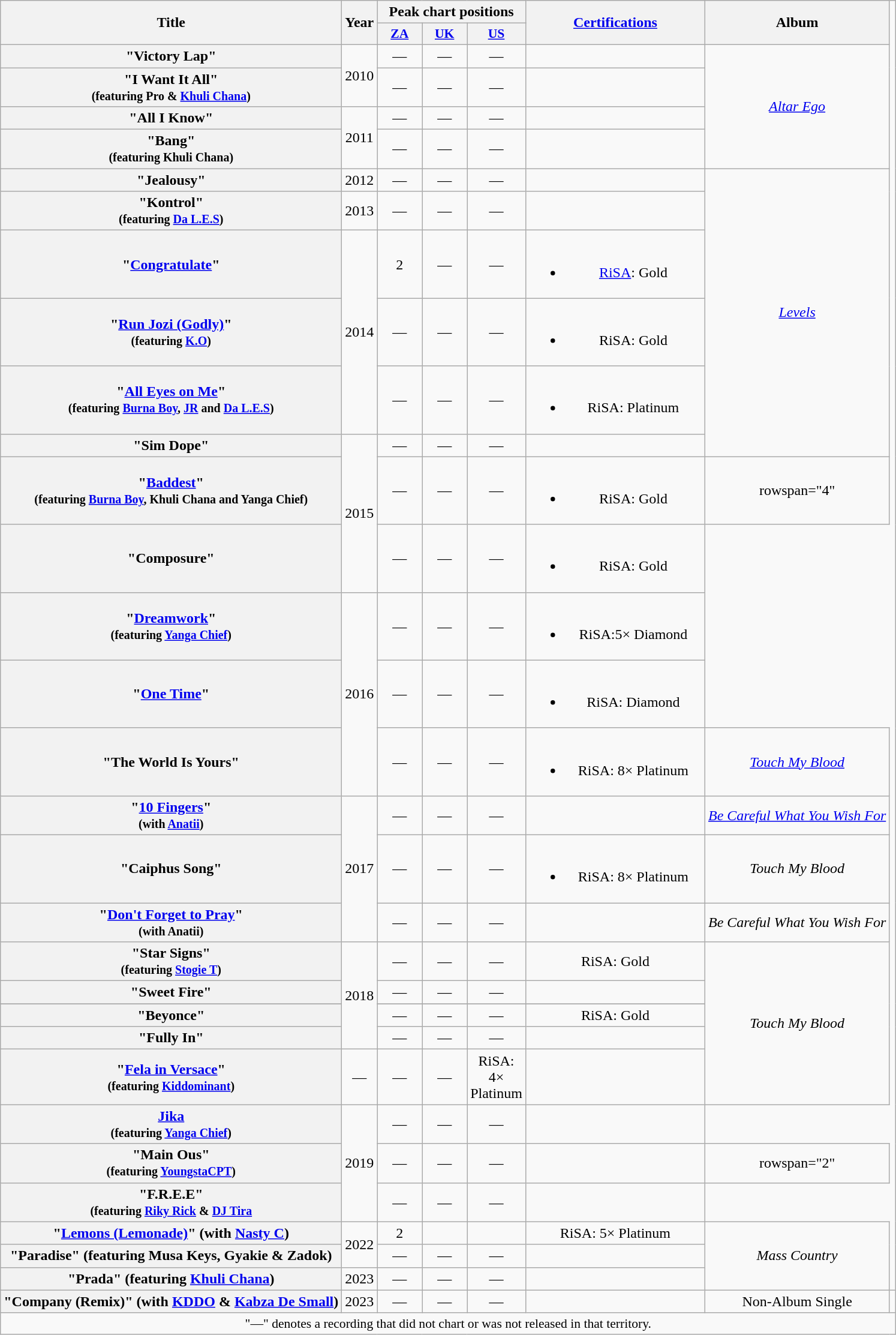<table class="wikitable plainrowheaders" style="text-align:center;">
<tr>
<th scope="col" rowspan="2">Title</th>
<th scope="col" rowspan="2">Year</th>
<th scope="col" colspan="3">Peak chart positions</th>
<th scope="col" rowspan="2" style="width:12em;"><a href='#'>Certifications</a></th>
<th scope="col" rowspan="2">Album</th>
</tr>
<tr>
<th scope="col" style="width:3em;font-size:90%;"><a href='#'>ZA</a><br></th>
<th scope="col" style="width:3em;font-size:90%;"><a href='#'>UK</a><br></th>
<th scope="col" style="width:3em;font-size:90%;"><a href='#'>US</a><br></th>
</tr>
<tr>
<th scope="row">"Victory Lap"</th>
<td rowspan="2">2010</td>
<td>—</td>
<td>—</td>
<td>—</td>
<td></td>
<td rowspan="4"><em><a href='#'>Altar Ego</a></em></td>
</tr>
<tr>
<th scope="row">"I Want It All"<br><small>(featuring Pro & <a href='#'>Khuli Chana</a>)</small></th>
<td>—</td>
<td>—</td>
<td>—</td>
<td></td>
</tr>
<tr>
<th scope="row">"All I Know"</th>
<td rowspan="2">2011</td>
<td>—</td>
<td>—</td>
<td>—</td>
<td></td>
</tr>
<tr>
<th scope="row">"Bang"<br><small>(featuring Khuli Chana)</small></th>
<td>—</td>
<td>—</td>
<td>—</td>
<td></td>
</tr>
<tr>
<th scope="row">"Jealousy"</th>
<td>2012</td>
<td>—</td>
<td>—</td>
<td>—</td>
<td></td>
<td rowspan="6"><em><a href='#'>Levels</a></em></td>
</tr>
<tr>
<th scope="row">"Kontrol"<br><small>(featuring <a href='#'>Da L.E.S</a>)</small></th>
<td>2013</td>
<td>—</td>
<td>—</td>
<td>—</td>
<td></td>
</tr>
<tr>
<th scope="row">"<a href='#'>Congratulate</a>"</th>
<td rowspan="3">2014</td>
<td>2</td>
<td>—</td>
<td>—</td>
<td><br><ul><li><a href='#'>RiSA</a>: Gold</li></ul></td>
</tr>
<tr>
<th scope="row">"<a href='#'>Run Jozi (Godly)</a>"<br><small>(featuring <a href='#'>K.O</a>)</small></th>
<td>—</td>
<td>—</td>
<td>—</td>
<td><br><ul><li>RiSA: Gold</li></ul></td>
</tr>
<tr>
<th scope="row">"<a href='#'>All Eyes on Me</a>"<br><small>(featuring <a href='#'>Burna Boy</a>, <a href='#'>JR</a> and <a href='#'>Da L.E.S</a>)</small></th>
<td>—</td>
<td>—</td>
<td>—</td>
<td><br><ul><li>RiSA: Platinum</li></ul></td>
</tr>
<tr>
<th scope="row">"Sim Dope"</th>
<td rowspan="3">2015</td>
<td>—</td>
<td>—</td>
<td>—</td>
<td></td>
</tr>
<tr>
<th scope="row">"<a href='#'>Baddest</a>"<br><small>(featuring <a href='#'>Burna Boy</a>, Khuli Chana and Yanga Chief)</small></th>
<td>—</td>
<td>—</td>
<td>—</td>
<td><br><ul><li>RiSA: Gold</li></ul></td>
<td>rowspan="4" </td>
</tr>
<tr>
<th scope="row">"Composure"</th>
<td>—</td>
<td>—</td>
<td>—</td>
<td><br><ul><li>RiSA: Gold</li></ul></td>
</tr>
<tr>
<th scope="row">"<a href='#'>Dreamwork</a>"<br><small>(featuring <a href='#'>Yanga Chief</a>)</small></th>
<td rowspan="3">2016</td>
<td>—</td>
<td>—</td>
<td>—</td>
<td><br><ul><li>RiSA:5× Diamond</li></ul></td>
</tr>
<tr>
<th scope="row">"<a href='#'>One Time</a>"</th>
<td>—</td>
<td>—</td>
<td>—</td>
<td><br><ul><li>RiSA: Diamond</li></ul></td>
</tr>
<tr>
<th scope="row">"The World Is Yours"</th>
<td>—</td>
<td>—</td>
<td>—</td>
<td><br><ul><li>RiSA: 8× Platinum</li></ul></td>
<td><em><a href='#'>Touch My Blood</a></em></td>
</tr>
<tr>
<th scope="row">"<a href='#'>10 Fingers</a>"<br><small>(with <a href='#'>Anatii</a>)</small></th>
<td rowspan="3">2017</td>
<td>—</td>
<td>—</td>
<td>—</td>
<td></td>
<td><em><a href='#'>Be Careful What You Wish For</a></em></td>
</tr>
<tr>
<th scope="row">"Caiphus Song"</th>
<td>—</td>
<td>—</td>
<td>—</td>
<td><br><ul><li>RiSA: 8× Platinum</li></ul></td>
<td><em>Touch My Blood</em></td>
</tr>
<tr>
<th scope="row">"<a href='#'>Don't Forget to Pray</a>"<br><small>(with Anatii)</small></th>
<td>—</td>
<td>—</td>
<td>—</td>
<td></td>
<td><em>Be Careful What You Wish For</em></td>
</tr>
<tr>
<th scope="row">"Star Signs"<br><small>(featuring <a href='#'>Stogie T</a>)</small></th>
<td rowspan="5">2018</td>
<td>—</td>
<td>—</td>
<td>—</td>
<td>RiSA: Gold</td>
<td rowspan="6"><em>Touch My Blood</em></td>
</tr>
<tr>
<th scope="row">"Sweet Fire"</th>
<td>—</td>
<td>—</td>
<td>—</td>
<td></td>
</tr>
<tr>
</tr>
<tr>
<th scope="row">"Beyonce"</th>
<td>—</td>
<td>—</td>
<td>—</td>
<td>RiSA: Gold</td>
</tr>
<tr>
<th scope="row">"Fully In"</th>
<td>—</td>
<td>—</td>
<td>—</td>
<td></td>
</tr>
<tr>
<th scope="row">"<a href='#'>Fela in Versace</a>"<br><small>(featuring <a href='#'>Kiddominant</a>)</small></th>
<td>—</td>
<td>—</td>
<td>—</td>
<td>RiSA: 4× Platinum</td>
</tr>
<tr>
<th scope="row"><a href='#'>Jika</a><br> <small>(featuring <a href='#'>Yanga Chief</a>)</small></th>
<td rowspan=3>2019</td>
<td>—</td>
<td>—</td>
<td>—</td>
<td></td>
</tr>
<tr>
<th scope="row">"Main Ous"<br><small>(featuring <a href='#'>YoungstaCPT</a>)</small></th>
<td>—</td>
<td>—</td>
<td>—</td>
<td></td>
<td>rowspan="2" </td>
</tr>
<tr>
<th scope="row">"F.R.E.E"<br><small> (featuring <a href='#'>Riky Rick</a> & <a href='#'>DJ Tira</a></small></th>
<td>—</td>
<td>—</td>
<td>—</td>
<td></td>
</tr>
<tr>
<th scope="row">"<a href='#'>Lemons (Lemonade)</a>" (with <a href='#'>Nasty C</a>)</th>
<td rowspan="2">2022</td>
<td>2</td>
<td></td>
<td></td>
<td>RiSA: 5× Platinum</td>
<td rowspan="3"><em>Mass Country</em></td>
</tr>
<tr>
<th scope="row">"Paradise" (featuring Musa Keys, Gyakie & Zadok)</th>
<td>—</td>
<td>—</td>
<td>—</td>
<td></td>
</tr>
<tr>
<th scope="row">"Prada" (featuring <a href='#'>Khuli Chana</a>)</th>
<td rowspan=>2023</td>
<td>—</td>
<td>—</td>
<td>—</td>
<td></td>
</tr>
<tr>
<th scope="row">"Company (Remix)" (with <a href='#'>KDDO</a> & <a href='#'>Kabza De Small</a>)</th>
<td rowspan=>2023</td>
<td>—</td>
<td>—</td>
<td>—</td>
<td></td>
<td>Non-Album Single</td>
<td></td>
</tr>
<tr>
<td colspan="8" style="font-size:90%">"—" denotes a recording that did not chart or was not released in that territory.</td>
</tr>
</table>
